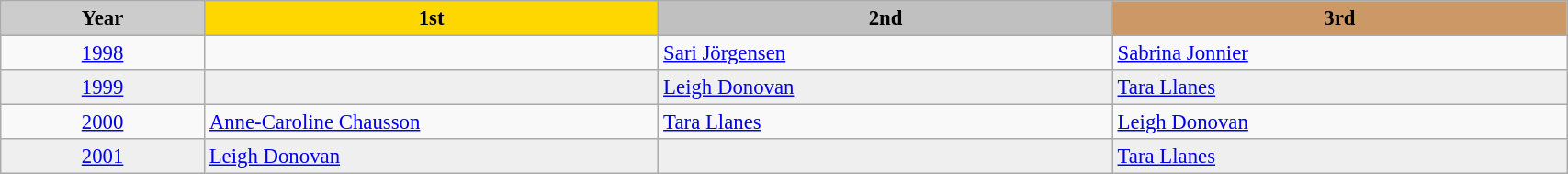<table class="wikitable sortable" width=90% bgcolor="#f7f8ff" cellpadding="3" cellspacing="0" border="1" style="font-size: 95%; border: gray solid 1px; border-collapse: collapse">
<tr bgcolor="#CCCCCC">
<td align="center"><strong>Year</strong></td>
<td width=29% align="center" bgcolor="gold"><strong>1st</strong></td>
<td width=29% align="center" bgcolor="silver"><strong>2nd</strong></td>
<td width=29% align="center" bgcolor="#CC9966"><strong>3rd</strong></td>
</tr>
<tr>
<td align="center"><a href='#'>1998</a></td>
<td> </td>
<td> <a href='#'>Sari Jörgensen</a></td>
<td> <a href='#'>Sabrina Jonnier</a></td>
</tr>
<tr bgcolor="#EFEFEF">
<td align="center"><a href='#'>1999</a></td>
<td> </td>
<td> <a href='#'>Leigh Donovan</a></td>
<td> <a href='#'>Tara Llanes</a></td>
</tr>
<tr>
<td align="center"><a href='#'>2000</a></td>
<td> <a href='#'>Anne-Caroline Chausson</a></td>
<td> <a href='#'>Tara Llanes</a></td>
<td> <a href='#'>Leigh Donovan</a></td>
</tr>
<tr bgcolor="#EFEFEF">
<td align="center"><a href='#'>2001</a></td>
<td> <a href='#'>Leigh Donovan</a></td>
<td> </td>
<td> <a href='#'>Tara Llanes</a></td>
</tr>
</table>
